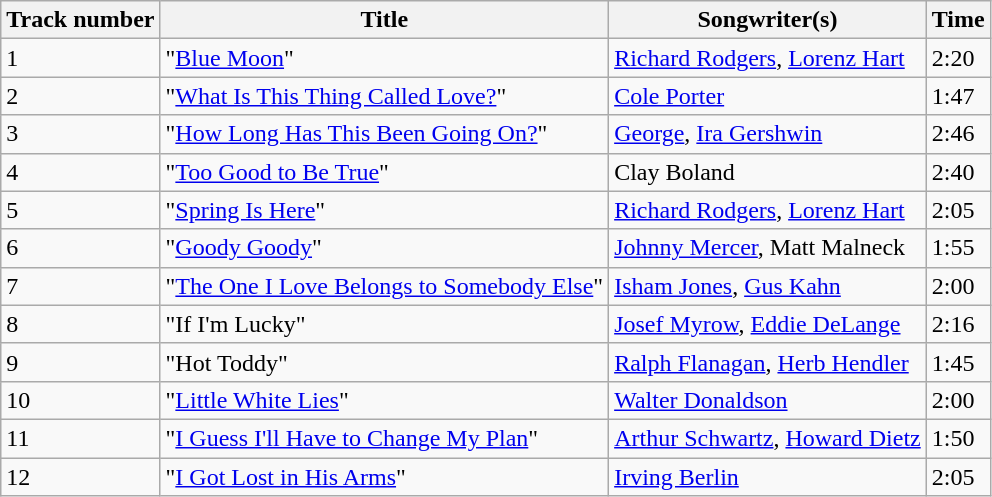<table class="wikitable">
<tr>
<th>Track number</th>
<th>Title</th>
<th>Songwriter(s)</th>
<th>Time</th>
</tr>
<tr>
<td>1</td>
<td>"<a href='#'>Blue Moon</a>"</td>
<td><a href='#'>Richard Rodgers</a>, <a href='#'>Lorenz Hart</a></td>
<td>2:20</td>
</tr>
<tr>
<td>2</td>
<td>"<a href='#'>What Is This Thing Called Love?</a>"</td>
<td><a href='#'>Cole Porter</a></td>
<td>1:47</td>
</tr>
<tr>
<td>3</td>
<td>"<a href='#'>How Long Has This Been Going On?</a>"</td>
<td><a href='#'>George</a>, <a href='#'>Ira Gershwin</a></td>
<td>2:46</td>
</tr>
<tr>
<td>4</td>
<td>"<a href='#'>Too Good to Be True</a>"</td>
<td>Clay Boland</td>
<td>2:40</td>
</tr>
<tr>
<td>5</td>
<td>"<a href='#'>Spring Is Here</a>"</td>
<td><a href='#'>Richard Rodgers</a>, <a href='#'>Lorenz Hart</a></td>
<td>2:05</td>
</tr>
<tr>
<td>6</td>
<td>"<a href='#'>Goody Goody</a>"</td>
<td><a href='#'>Johnny Mercer</a>, Matt Malneck</td>
<td>1:55</td>
</tr>
<tr>
<td>7</td>
<td>"<a href='#'>The One I Love Belongs to Somebody Else</a>"</td>
<td><a href='#'>Isham Jones</a>, <a href='#'>Gus Kahn</a></td>
<td>2:00</td>
</tr>
<tr>
<td>8</td>
<td>"If I'm Lucky"</td>
<td><a href='#'>Josef Myrow</a>, <a href='#'>Eddie DeLange</a></td>
<td>2:16</td>
</tr>
<tr>
<td>9</td>
<td>"Hot Toddy"</td>
<td><a href='#'>Ralph Flanagan</a>, <a href='#'>Herb Hendler</a></td>
<td>1:45</td>
</tr>
<tr>
<td>10</td>
<td>"<a href='#'>Little White Lies</a>"</td>
<td><a href='#'>Walter Donaldson</a></td>
<td>2:00</td>
</tr>
<tr>
<td>11</td>
<td>"<a href='#'>I Guess I'll Have to Change My Plan</a>"</td>
<td><a href='#'>Arthur Schwartz</a>, <a href='#'>Howard Dietz</a></td>
<td>1:50</td>
</tr>
<tr>
<td>12</td>
<td>"<a href='#'>I Got Lost in His Arms</a>"</td>
<td><a href='#'>Irving Berlin</a></td>
<td>2:05</td>
</tr>
</table>
